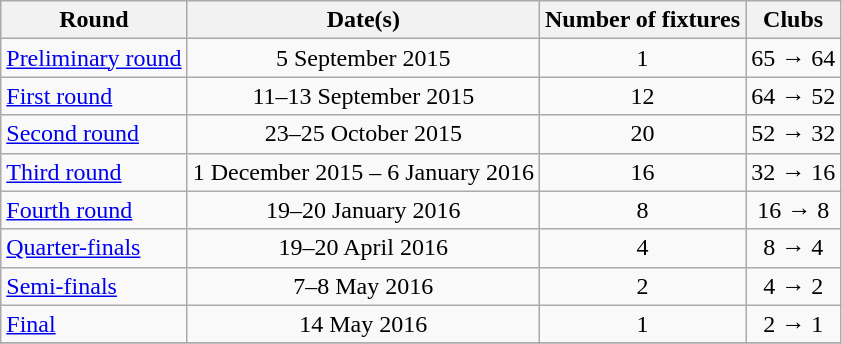<table class="wikitable" style="text-align:center">
<tr>
<th>Round</th>
<th>Date(s)</th>
<th>Number of fixtures</th>
<th>Clubs</th>
</tr>
<tr>
<td style="text-align:left;"><a href='#'>Preliminary round</a></td>
<td>5 September 2015</td>
<td>1</td>
<td>65 → 64</td>
</tr>
<tr>
<td style="text-align:left;"><a href='#'>First round</a></td>
<td>11–13 September 2015</td>
<td>12</td>
<td>64 → 52</td>
</tr>
<tr>
<td style="text-align:left;"><a href='#'>Second round</a></td>
<td>23–25 October 2015</td>
<td>20</td>
<td>52 → 32</td>
</tr>
<tr>
<td style="text-align:left;"><a href='#'>Third round</a></td>
<td>1 December 2015 – 6 January 2016</td>
<td>16</td>
<td>32 → 16</td>
</tr>
<tr>
<td style="text-align:left;"><a href='#'>Fourth round</a></td>
<td>19–20 January 2016</td>
<td>8</td>
<td>16 → 8</td>
</tr>
<tr>
<td style="text-align:left;"><a href='#'>Quarter-finals</a></td>
<td>19–20 April 2016</td>
<td>4</td>
<td>8 → 4</td>
</tr>
<tr>
<td style="text-align:left;"><a href='#'>Semi-finals</a></td>
<td>7–8 May 2016</td>
<td>2</td>
<td>4 → 2</td>
</tr>
<tr>
<td style="text-align:left;"><a href='#'>Final</a></td>
<td>14 May 2016</td>
<td>1</td>
<td>2 → 1</td>
</tr>
<tr>
</tr>
</table>
